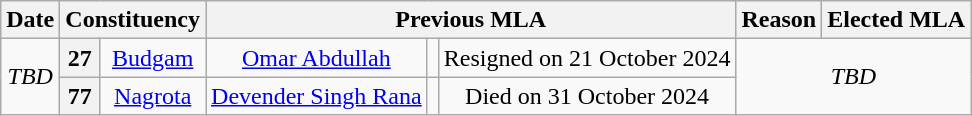<table class="wikitable sortable" style="text-align:center;">
<tr>
<th>Date</th>
<th colspan="2">Constituency</th>
<th colspan="3">Previous MLA</th>
<th>Reason</th>
<th colspan="3">Elected MLA</th>
</tr>
<tr>
<td rowspan=2><em>TBD</em></td>
<th>27</th>
<td><a href='#'>Budgam</a></td>
<td><a href='#'>Omar Abdullah</a></td>
<td></td>
<td>Resigned on 21 October 2024</td>
<td Colspan=3 rowspan=2><em>TBD</em></td>
</tr>
<tr>
<th>77</th>
<td><a href='#'>Nagrota</a></td>
<td><a href='#'>Devender Singh Rana</a></td>
<td></td>
<td>Died on 31 October 2024</td>
</tr>
</table>
